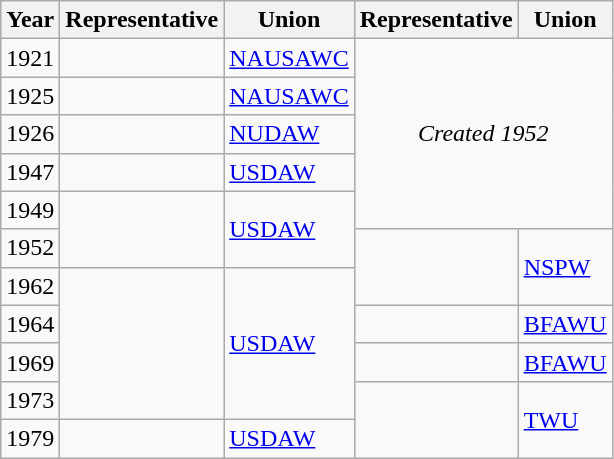<table class="wikitable">
<tr>
<th>Year</th>
<th>Representative</th>
<th>Union</th>
<th>Representative</th>
<th>Union</th>
</tr>
<tr>
<td>1921</td>
<td></td>
<td><a href='#'>NAUSAWC</a></td>
<td rowspan=5 colspan=3 align="center"><em>Created 1952</em></td>
</tr>
<tr>
<td>1925</td>
<td></td>
<td><a href='#'>NAUSAWC</a></td>
</tr>
<tr>
<td>1926</td>
<td></td>
<td><a href='#'>NUDAW</a></td>
</tr>
<tr>
<td>1947</td>
<td></td>
<td><a href='#'>USDAW</a></td>
</tr>
<tr>
<td>1949</td>
<td rowspan=2></td>
<td rowspan=2><a href='#'>USDAW</a></td>
</tr>
<tr>
<td>1952</td>
<td rowspan=2></td>
<td rowspan=2><a href='#'>NSPW</a></td>
</tr>
<tr>
<td>1962</td>
<td rowspan=4></td>
<td rowspan=4><a href='#'>USDAW</a></td>
</tr>
<tr>
<td>1964</td>
<td></td>
<td><a href='#'>BFAWU</a></td>
</tr>
<tr>
<td>1969</td>
<td></td>
<td><a href='#'>BFAWU</a></td>
</tr>
<tr>
<td>1973</td>
<td rowspan=2></td>
<td rowspan=2><a href='#'>TWU</a></td>
</tr>
<tr>
<td>1979</td>
<td></td>
<td><a href='#'>USDAW</a></td>
</tr>
</table>
